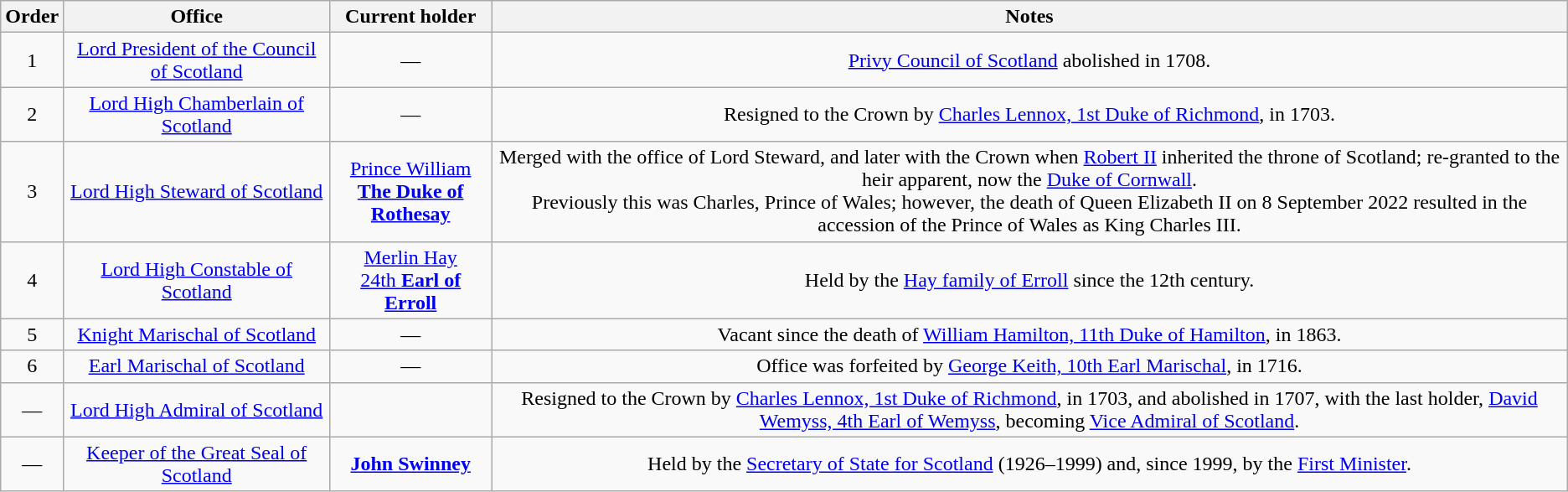<table class="wikitable" style="text-align:center">
<tr>
<th>Order</th>
<th>Office</th>
<th>Current holder</th>
<th>Notes</th>
</tr>
<tr>
<td>1</td>
<td><a href='#'>Lord President of the Council of Scotland</a></td>
<td>—</td>
<td><a href='#'>Privy Council of Scotland</a> abolished in 1708.</td>
</tr>
<tr>
<td>2</td>
<td><a href='#'>Lord High Chamberlain of Scotland</a></td>
<td>—</td>
<td>Resigned to the Crown by <a href='#'>Charles Lennox, 1st Duke of Richmond</a>, in 1703.</td>
</tr>
<tr>
<td>3</td>
<td><a href='#'>Lord High Steward of Scotland</a></td>
<td><a href='#'>Prince William<br><strong>The Duke of Rothesay</strong></a><br></td>
<td>Merged with the office of Lord Steward, and later with the Crown when <a href='#'>Robert II</a> inherited the throne of Scotland; re-granted to the heir apparent, now the <a href='#'>Duke of Cornwall</a>.<br>Previously this was Charles, Prince of Wales; however, the death of Queen Elizabeth II on 8 September 2022 resulted in the accession of the Prince of Wales as King Charles III.</td>
</tr>
<tr>
<td>4</td>
<td><a href='#'>Lord High Constable of Scotland</a></td>
<td><a href='#'>Merlin Hay<br>24th <strong>Earl of Erroll</strong></a></td>
<td>Held by the <a href='#'>Hay family of Erroll</a> since the 12th century.</td>
</tr>
<tr>
<td>5</td>
<td><a href='#'>Knight Marischal of Scotland</a></td>
<td>—</td>
<td>Vacant since the death of <a href='#'>William Hamilton, 11th Duke of Hamilton</a>, in 1863.</td>
</tr>
<tr>
<td>6</td>
<td><a href='#'>Earl Marischal of Scotland</a></td>
<td>—</td>
<td>Office was forfeited by <a href='#'>George Keith, 10th Earl Marischal</a>, in 1716.</td>
</tr>
<tr>
<td>—</td>
<td><a href='#'>Lord High Admiral of Scotland</a></td>
<td></td>
<td>Resigned to the Crown by <a href='#'>Charles Lennox, 1st Duke of Richmond</a>, in 1703, and abolished in 1707, with the last holder, <a href='#'>David Wemyss, 4th Earl of Wemyss</a>, becoming <a href='#'>Vice Admiral of Scotland</a>.</td>
</tr>
<tr>
<td>—</td>
<td><a href='#'>Keeper of the Great Seal of Scotland</a></td>
<td><strong><a href='#'>John Swinney</a></strong><br></td>
<td>Held by the <a href='#'>Secretary of State for Scotland</a> (1926–1999) and, since 1999, by the <a href='#'>First Minister</a>.</td>
</tr>
</table>
